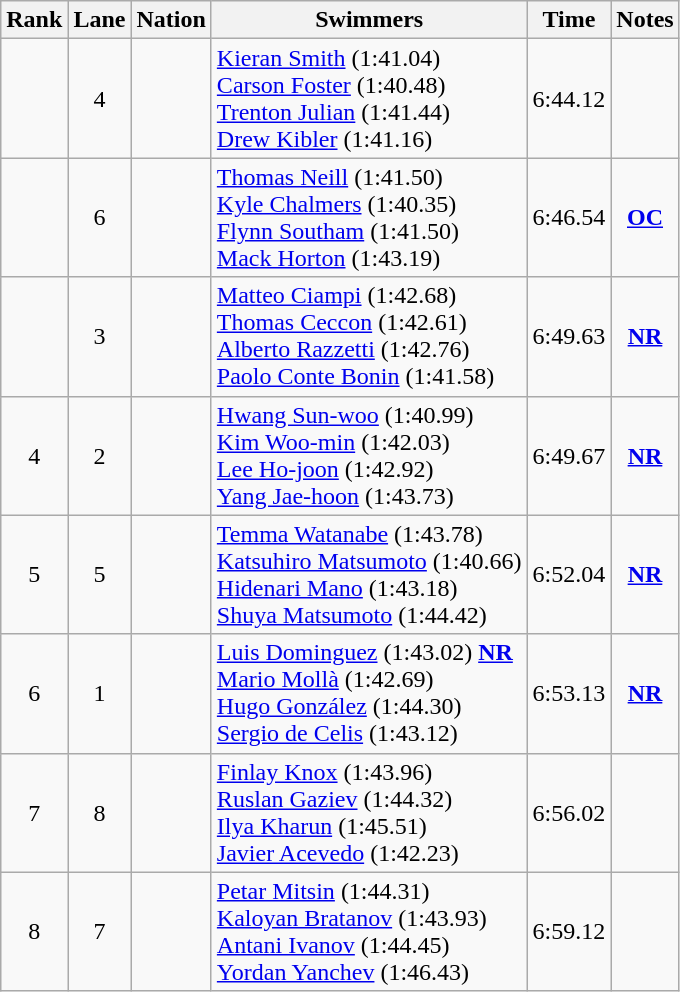<table class="wikitable sortable" style="text-align:center">
<tr>
<th>Rank</th>
<th>Lane</th>
<th>Nation</th>
<th>Swimmers</th>
<th>Time</th>
<th>Notes</th>
</tr>
<tr>
<td></td>
<td>4</td>
<td align=left></td>
<td align=left><a href='#'>Kieran Smith</a> (1:41.04)<br><a href='#'>Carson Foster</a> (1:40.48)<br><a href='#'>Trenton Julian</a> (1:41.44)<br><a href='#'>Drew Kibler</a> (1:41.16)</td>
<td>6:44.12</td>
<td></td>
</tr>
<tr>
<td></td>
<td>6</td>
<td align=left></td>
<td align=left><a href='#'>Thomas Neill</a> (1:41.50)<br><a href='#'>Kyle Chalmers</a> (1:40.35)<br><a href='#'>Flynn Southam</a> (1:41.50)<br><a href='#'>Mack Horton</a> (1:43.19)</td>
<td>6:46.54</td>
<td><strong><a href='#'>OC</a></strong></td>
</tr>
<tr>
<td></td>
<td>3</td>
<td align=left></td>
<td align=left><a href='#'>Matteo Ciampi</a> (1:42.68)<br><a href='#'>Thomas Ceccon</a> (1:42.61)<br><a href='#'>Alberto Razzetti</a> (1:42.76)<br><a href='#'>Paolo Conte Bonin</a> (1:41.58)</td>
<td>6:49.63</td>
<td><strong><a href='#'>NR</a></strong></td>
</tr>
<tr>
<td>4</td>
<td>2</td>
<td align=left></td>
<td align=left><a href='#'>Hwang Sun-woo</a> (1:40.99)<br><a href='#'>Kim Woo-min</a> (1:42.03)<br><a href='#'>Lee Ho-joon</a> (1:42.92)<br><a href='#'>Yang Jae-hoon</a> (1:43.73)</td>
<td>6:49.67</td>
<td><strong><a href='#'>NR</a></strong></td>
</tr>
<tr>
<td>5</td>
<td>5</td>
<td align=left></td>
<td align=left><a href='#'>Temma Watanabe</a> (1:43.78)<br><a href='#'>Katsuhiro Matsumoto</a> (1:40.66)<br><a href='#'>Hidenari Mano</a> (1:43.18)<br><a href='#'>Shuya Matsumoto</a> (1:44.42)</td>
<td>6:52.04</td>
<td><strong><a href='#'>NR</a></strong></td>
</tr>
<tr>
<td>6</td>
<td>1</td>
<td align=left></td>
<td align=left><a href='#'>Luis Dominguez</a> (1:43.02) <strong><a href='#'>NR</a></strong><br><a href='#'>Mario Mollà</a> (1:42.69)<br><a href='#'>Hugo González</a> (1:44.30)<br><a href='#'>Sergio de Celis</a> (1:43.12)</td>
<td>6:53.13</td>
<td><strong><a href='#'>NR</a></strong></td>
</tr>
<tr>
<td>7</td>
<td>8</td>
<td align=left></td>
<td align=left><a href='#'>Finlay Knox</a> (1:43.96)<br><a href='#'>Ruslan Gaziev</a> (1:44.32)<br><a href='#'>Ilya Kharun</a> (1:45.51)<br><a href='#'>Javier Acevedo</a> (1:42.23)</td>
<td>6:56.02</td>
<td></td>
</tr>
<tr>
<td>8</td>
<td>7</td>
<td align=left></td>
<td align=left><a href='#'>Petar Mitsin</a> (1:44.31)<br><a href='#'>Kaloyan Bratanov</a> (1:43.93)<br><a href='#'>Antani Ivanov</a> (1:44.45)<br><a href='#'>Yordan Yanchev</a> (1:46.43)</td>
<td>6:59.12</td>
<td></td>
</tr>
</table>
